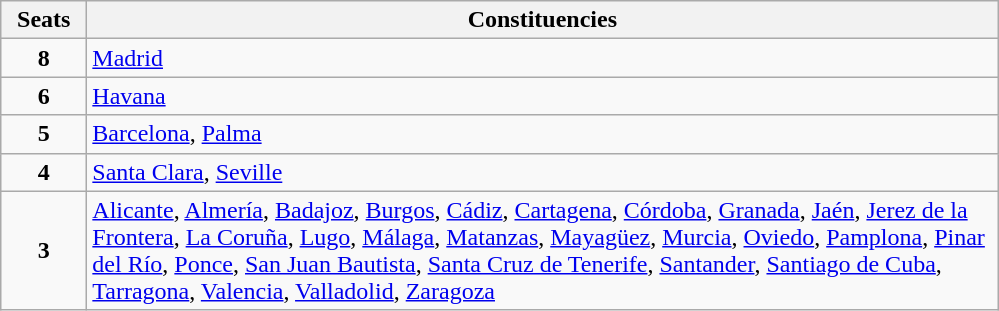<table class="wikitable" style="text-align:left;">
<tr>
<th width="50">Seats</th>
<th width="600">Constituencies</th>
</tr>
<tr>
<td align="center"><strong>8</strong></td>
<td><a href='#'>Madrid</a></td>
</tr>
<tr>
<td align="center"><strong>6</strong></td>
<td><a href='#'>Havana</a></td>
</tr>
<tr>
<td align="center"><strong>5</strong></td>
<td><a href='#'>Barcelona</a>, <a href='#'>Palma</a></td>
</tr>
<tr>
<td align="center"><strong>4</strong></td>
<td><a href='#'>Santa Clara</a>, <a href='#'>Seville</a></td>
</tr>
<tr>
<td align="center"><strong>3</strong></td>
<td><a href='#'>Alicante</a>, <a href='#'>Almería</a>, <a href='#'>Badajoz</a>, <a href='#'>Burgos</a>, <a href='#'>Cádiz</a>, <a href='#'>Cartagena</a>, <a href='#'>Córdoba</a>, <a href='#'>Granada</a>, <a href='#'>Jaén</a>, <a href='#'>Jerez de la Frontera</a>, <a href='#'>La Coruña</a>, <a href='#'>Lugo</a>, <a href='#'>Málaga</a>, <a href='#'>Matanzas</a>, <a href='#'>Mayagüez</a>, <a href='#'>Murcia</a>, <a href='#'>Oviedo</a>, <a href='#'>Pamplona</a>, <a href='#'>Pinar del Río</a>, <a href='#'>Ponce</a>, <a href='#'>San Juan Bautista</a>, <a href='#'>Santa Cruz de Tenerife</a>, <a href='#'>Santander</a>, <a href='#'>Santiago de Cuba</a>, <a href='#'>Tarragona</a>, <a href='#'>Valencia</a>, <a href='#'>Valladolid</a>, <a href='#'>Zaragoza</a></td>
</tr>
</table>
